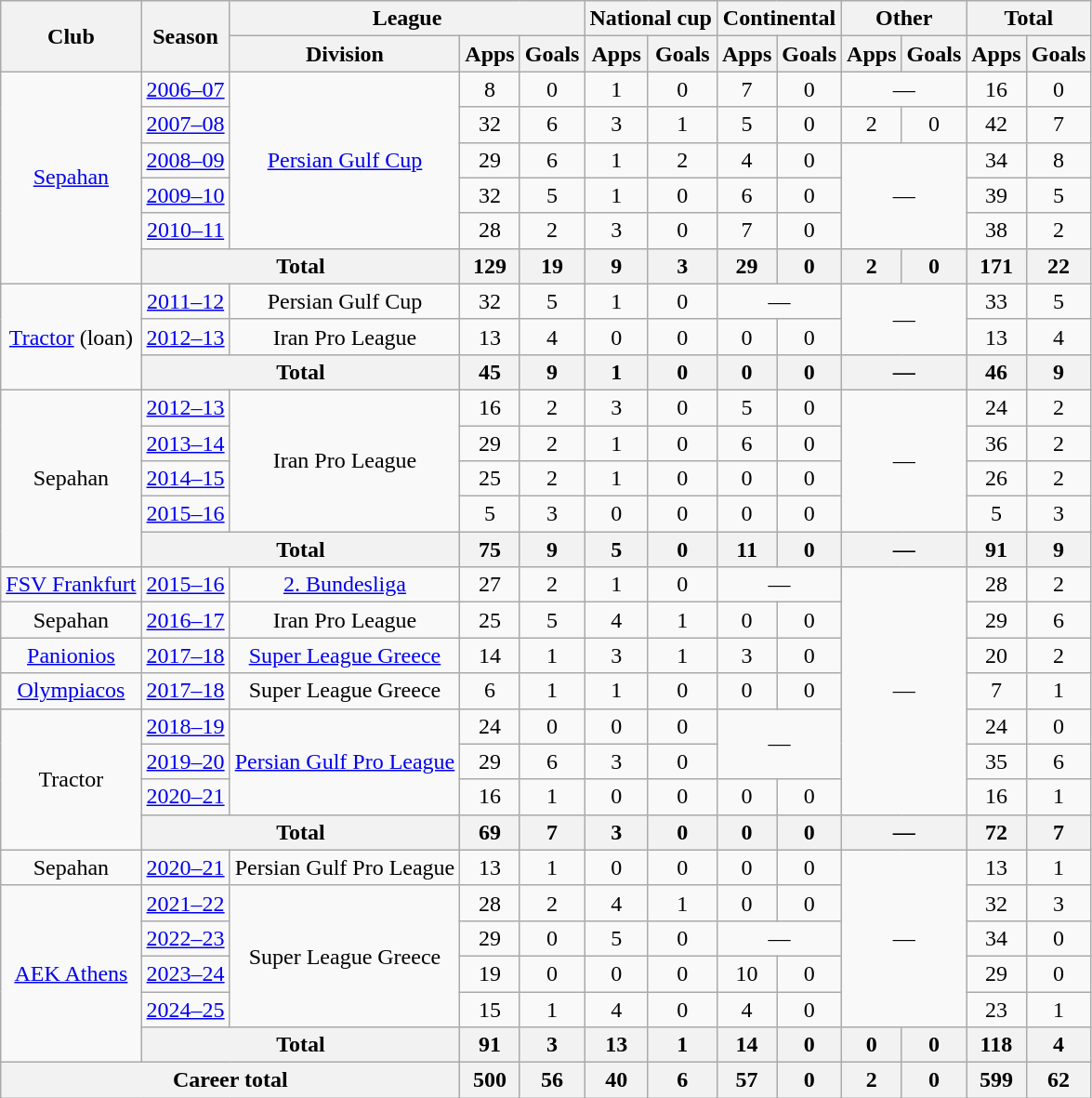<table class="wikitable" style="text-align:center">
<tr>
<th rowspan="2">Club</th>
<th rowspan="2">Season</th>
<th colspan="3">League</th>
<th colspan="2">National cup</th>
<th colspan="2">Continental</th>
<th colspan="2">Other</th>
<th colspan="2">Total</th>
</tr>
<tr>
<th>Division</th>
<th>Apps</th>
<th>Goals</th>
<th>Apps</th>
<th>Goals</th>
<th>Apps</th>
<th>Goals</th>
<th>Apps</th>
<th>Goals</th>
<th>Apps</th>
<th>Goals</th>
</tr>
<tr>
<td rowspan="6"><a href='#'>Sepahan</a></td>
<td><a href='#'>2006–07</a></td>
<td rowspan="5"><a href='#'>Persian Gulf Cup</a></td>
<td>8</td>
<td>0</td>
<td>1</td>
<td>0</td>
<td>7</td>
<td>0</td>
<td colspan="2">—</td>
<td>16</td>
<td>0</td>
</tr>
<tr>
<td><a href='#'>2007–08</a></td>
<td>32</td>
<td>6</td>
<td>3</td>
<td>1</td>
<td>5</td>
<td>0</td>
<td>2</td>
<td>0</td>
<td>42</td>
<td>7</td>
</tr>
<tr>
<td><a href='#'>2008–09</a></td>
<td>29</td>
<td>6</td>
<td>1</td>
<td>2</td>
<td>4</td>
<td>0</td>
<td colspan="2" rowspan="3">—</td>
<td>34</td>
<td>8</td>
</tr>
<tr>
<td><a href='#'>2009–10</a></td>
<td>32</td>
<td>5</td>
<td>1</td>
<td>0</td>
<td>6</td>
<td>0</td>
<td>39</td>
<td>5</td>
</tr>
<tr>
<td><a href='#'>2010–11</a></td>
<td>28</td>
<td>2</td>
<td>3</td>
<td>0</td>
<td>7</td>
<td>0</td>
<td>38</td>
<td>2</td>
</tr>
<tr>
<th colspan="2">Total</th>
<th>129</th>
<th>19</th>
<th>9</th>
<th>3</th>
<th>29</th>
<th>0</th>
<th>2</th>
<th>0</th>
<th>171</th>
<th>22</th>
</tr>
<tr>
<td rowspan="3"><a href='#'>Tractor</a> (loan)</td>
<td><a href='#'>2011–12</a></td>
<td>Persian Gulf Cup</td>
<td>32</td>
<td>5</td>
<td>1</td>
<td>0</td>
<td colspan="2">—</td>
<td colspan="2" rowspan="2">—</td>
<td>33</td>
<td>5</td>
</tr>
<tr>
<td><a href='#'>2012–13</a></td>
<td>Iran Pro League</td>
<td>13</td>
<td>4</td>
<td>0</td>
<td>0</td>
<td>0</td>
<td>0</td>
<td>13</td>
<td>4</td>
</tr>
<tr>
<th colspan="2">Total</th>
<th>45</th>
<th>9</th>
<th>1</th>
<th>0</th>
<th>0</th>
<th>0</th>
<th colspan="2">—</th>
<th>46</th>
<th>9</th>
</tr>
<tr>
<td rowspan="5">Sepahan</td>
<td><a href='#'>2012–13</a></td>
<td rowspan="4">Iran Pro League</td>
<td>16</td>
<td>2</td>
<td>3</td>
<td>0</td>
<td>5</td>
<td>0</td>
<td colspan="2" rowspan="4">—</td>
<td>24</td>
<td>2</td>
</tr>
<tr>
<td><a href='#'>2013–14</a></td>
<td>29</td>
<td>2</td>
<td>1</td>
<td>0</td>
<td>6</td>
<td>0</td>
<td>36</td>
<td>2</td>
</tr>
<tr>
<td><a href='#'>2014–15</a></td>
<td>25</td>
<td>2</td>
<td>1</td>
<td>0</td>
<td>0</td>
<td>0</td>
<td>26</td>
<td>2</td>
</tr>
<tr>
<td><a href='#'>2015–16</a></td>
<td>5</td>
<td>3</td>
<td>0</td>
<td>0</td>
<td>0</td>
<td>0</td>
<td>5</td>
<td>3</td>
</tr>
<tr>
<th colspan="2">Total</th>
<th>75</th>
<th>9</th>
<th>5</th>
<th>0</th>
<th>11</th>
<th>0</th>
<th colspan="2">—</th>
<th>91</th>
<th>9</th>
</tr>
<tr>
<td><a href='#'>FSV Frankfurt</a></td>
<td><a href='#'>2015–16</a></td>
<td><a href='#'>2. Bundesliga</a></td>
<td>27</td>
<td>2</td>
<td>1</td>
<td>0</td>
<td colspan="2">—</td>
<td colspan="2" rowspan="7">—</td>
<td>28</td>
<td>2</td>
</tr>
<tr>
<td>Sepahan</td>
<td><a href='#'>2016–17</a></td>
<td>Iran Pro League</td>
<td>25</td>
<td>5</td>
<td>4</td>
<td>1</td>
<td>0</td>
<td>0</td>
<td>29</td>
<td>6</td>
</tr>
<tr>
<td><a href='#'>Panionios</a></td>
<td><a href='#'>2017–18</a></td>
<td><a href='#'>Super League Greece</a></td>
<td>14</td>
<td>1</td>
<td>3</td>
<td>1</td>
<td>3</td>
<td>0</td>
<td>20</td>
<td>2</td>
</tr>
<tr>
<td><a href='#'>Olympiacos</a></td>
<td><a href='#'>2017–18</a></td>
<td>Super League Greece</td>
<td>6</td>
<td>1</td>
<td>1</td>
<td>0</td>
<td>0</td>
<td>0</td>
<td>7</td>
<td>1</td>
</tr>
<tr>
<td rowspan="4">Tractor</td>
<td><a href='#'>2018–19</a></td>
<td rowspan="3"><a href='#'>Persian Gulf Pro League</a></td>
<td>24</td>
<td>0</td>
<td>0</td>
<td>0</td>
<td colspan="2" rowspan="2">—</td>
<td>24</td>
<td>0</td>
</tr>
<tr>
<td><a href='#'>2019–20</a></td>
<td>29</td>
<td>6</td>
<td>3</td>
<td>0</td>
<td>35</td>
<td>6</td>
</tr>
<tr>
<td><a href='#'>2020–21</a></td>
<td>16</td>
<td>1</td>
<td>0</td>
<td>0</td>
<td>0</td>
<td>0</td>
<td>16</td>
<td>1</td>
</tr>
<tr>
<th colspan="2">Total</th>
<th>69</th>
<th>7</th>
<th>3</th>
<th>0</th>
<th>0</th>
<th>0</th>
<th colspan="2">—</th>
<th>72</th>
<th>7</th>
</tr>
<tr>
<td>Sepahan</td>
<td><a href='#'>2020–21</a></td>
<td>Persian Gulf Pro League</td>
<td>13</td>
<td>1</td>
<td>0</td>
<td>0</td>
<td>0</td>
<td>0</td>
<td colspan="2" rowspan="5">—</td>
<td>13</td>
<td>1</td>
</tr>
<tr>
<td rowspan="5"><a href='#'>AEK Athens</a></td>
<td><a href='#'>2021–22</a></td>
<td rowspan="4">Super League Greece</td>
<td>28</td>
<td>2</td>
<td>4</td>
<td>1</td>
<td>0</td>
<td>0</td>
<td>32</td>
<td>3</td>
</tr>
<tr>
<td><a href='#'>2022–23</a></td>
<td>29</td>
<td>0</td>
<td>5</td>
<td>0</td>
<td colspan="2">—</td>
<td>34</td>
<td>0</td>
</tr>
<tr>
<td><a href='#'>2023–24</a></td>
<td>19</td>
<td>0</td>
<td>0</td>
<td>0</td>
<td>10</td>
<td>0</td>
<td>29</td>
<td>0</td>
</tr>
<tr>
<td><a href='#'>2024–25</a></td>
<td>15</td>
<td>1</td>
<td>4</td>
<td>0</td>
<td>4</td>
<td>0</td>
<td>23</td>
<td>1</td>
</tr>
<tr>
<th colspan="2">Total</th>
<th>91</th>
<th>3</th>
<th>13</th>
<th>1</th>
<th>14</th>
<th>0</th>
<th>0</th>
<th>0</th>
<th>118</th>
<th>4</th>
</tr>
<tr>
<th colspan="3">Career total</th>
<th>500</th>
<th>56</th>
<th>40</th>
<th>6</th>
<th>57</th>
<th>0</th>
<th>2</th>
<th>0</th>
<th>599</th>
<th>62</th>
</tr>
</table>
